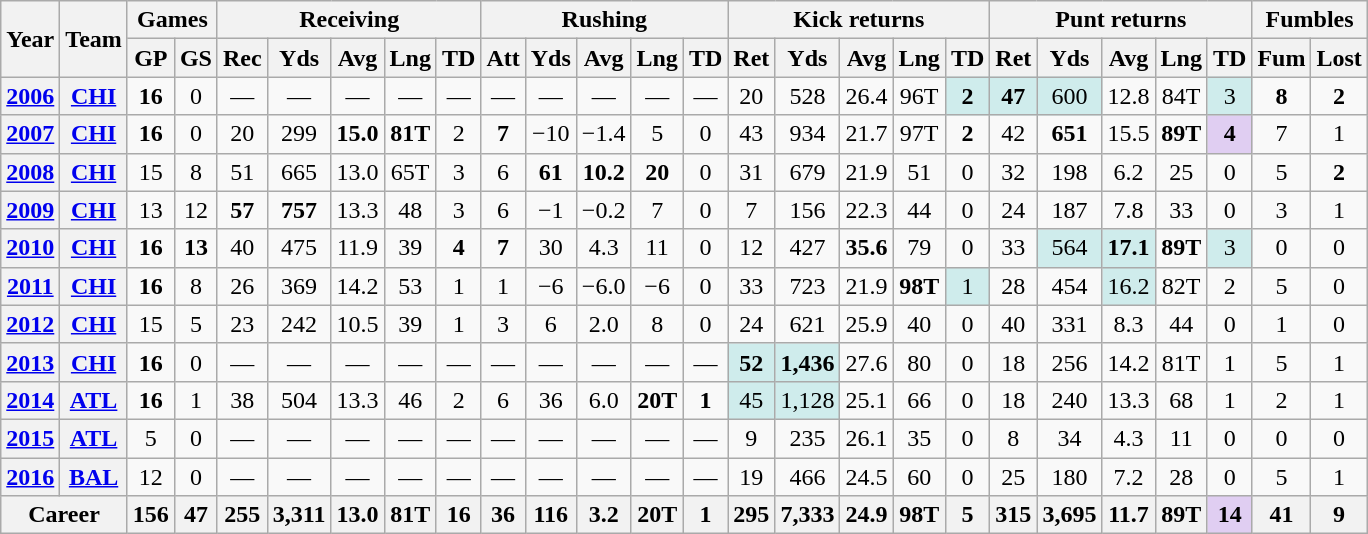<table class="wikitable" style="text-align:center;">
<tr>
<th rowspan="2">Year</th>
<th rowspan="2">Team</th>
<th colspan="2">Games</th>
<th colspan="5">Receiving</th>
<th colspan="5">Rushing</th>
<th colspan="5">Kick returns</th>
<th colspan="5">Punt returns</th>
<th colspan="2">Fumbles</th>
</tr>
<tr>
<th>GP</th>
<th>GS</th>
<th>Rec</th>
<th>Yds</th>
<th>Avg</th>
<th>Lng</th>
<th>TD</th>
<th>Att</th>
<th>Yds</th>
<th>Avg</th>
<th>Lng</th>
<th>TD</th>
<th>Ret</th>
<th>Yds</th>
<th>Avg</th>
<th>Lng</th>
<th>TD</th>
<th>Ret</th>
<th>Yds</th>
<th>Avg</th>
<th>Lng</th>
<th>TD</th>
<th>Fum</th>
<th>Lost</th>
</tr>
<tr>
<th><a href='#'>2006</a></th>
<th><a href='#'>CHI</a></th>
<td><strong>16</strong></td>
<td>0</td>
<td>—</td>
<td>—</td>
<td>—</td>
<td>—</td>
<td>—</td>
<td>—</td>
<td>—</td>
<td>—</td>
<td>—</td>
<td>—</td>
<td>20</td>
<td>528</td>
<td>26.4</td>
<td>96T</td>
<td style="background:#cfecec;"><strong>2</strong></td>
<td style="background:#cfecec;"><strong>47</strong></td>
<td style="background:#cfecec;">600</td>
<td>12.8</td>
<td>84T</td>
<td style="background:#cfecec;">3</td>
<td><strong>8</strong></td>
<td><strong>2</strong></td>
</tr>
<tr>
<th><a href='#'>2007</a></th>
<th><a href='#'>CHI</a></th>
<td><strong>16</strong></td>
<td>0</td>
<td>20</td>
<td>299</td>
<td><strong>15.0</strong></td>
<td><strong>81T</strong></td>
<td>2</td>
<td><strong>7</strong></td>
<td>−10</td>
<td>−1.4</td>
<td>5</td>
<td>0</td>
<td>43</td>
<td>934</td>
<td>21.7</td>
<td>97T</td>
<td><strong>2</strong></td>
<td>42</td>
<td><strong>651</strong></td>
<td>15.5</td>
<td><strong>89T</strong></td>
<td style="background:#e0cef2;"><strong>4</strong></td>
<td>7</td>
<td>1</td>
</tr>
<tr>
<th><a href='#'>2008</a></th>
<th><a href='#'>CHI</a></th>
<td>15</td>
<td>8</td>
<td>51</td>
<td>665</td>
<td>13.0</td>
<td>65T</td>
<td>3</td>
<td>6</td>
<td><strong>61</strong></td>
<td><strong>10.2</strong></td>
<td><strong>20</strong></td>
<td>0</td>
<td>31</td>
<td>679</td>
<td>21.9</td>
<td>51</td>
<td>0</td>
<td>32</td>
<td>198</td>
<td>6.2</td>
<td>25</td>
<td>0</td>
<td>5</td>
<td><strong>2</strong></td>
</tr>
<tr>
<th><a href='#'>2009</a></th>
<th><a href='#'>CHI</a></th>
<td>13</td>
<td>12</td>
<td><strong>57</strong></td>
<td><strong>757</strong></td>
<td>13.3</td>
<td>48</td>
<td>3</td>
<td>6</td>
<td>−1</td>
<td>−0.2</td>
<td>7</td>
<td>0</td>
<td>7</td>
<td>156</td>
<td>22.3</td>
<td>44</td>
<td>0</td>
<td>24</td>
<td>187</td>
<td>7.8</td>
<td>33</td>
<td>0</td>
<td>3</td>
<td>1</td>
</tr>
<tr>
<th><a href='#'>2010</a></th>
<th><a href='#'>CHI</a></th>
<td><strong>16</strong></td>
<td><strong>13</strong></td>
<td>40</td>
<td>475</td>
<td>11.9</td>
<td>39</td>
<td><strong>4</strong></td>
<td><strong>7</strong></td>
<td>30</td>
<td>4.3</td>
<td>11</td>
<td>0</td>
<td>12</td>
<td>427</td>
<td><strong>35.6</strong></td>
<td>79</td>
<td>0</td>
<td>33</td>
<td style="background:#cfecec;">564</td>
<td style="background:#cfecec;"><strong>17.1</strong></td>
<td><strong>89T</strong></td>
<td style="background:#cfecec;">3</td>
<td>0</td>
<td>0</td>
</tr>
<tr>
<th><a href='#'>2011</a></th>
<th><a href='#'>CHI</a></th>
<td><strong>16</strong></td>
<td>8</td>
<td>26</td>
<td>369</td>
<td>14.2</td>
<td>53</td>
<td>1</td>
<td>1</td>
<td>−6</td>
<td>−6.0</td>
<td>−6</td>
<td>0</td>
<td>33</td>
<td>723</td>
<td>21.9</td>
<td><strong>98T</strong></td>
<td style="background:#cfecec;">1</td>
<td>28</td>
<td>454</td>
<td style="background:#cfecec;">16.2</td>
<td>82T</td>
<td>2</td>
<td>5</td>
<td>0</td>
</tr>
<tr>
<th><a href='#'>2012</a></th>
<th><a href='#'>CHI</a></th>
<td>15</td>
<td>5</td>
<td>23</td>
<td>242</td>
<td>10.5</td>
<td>39</td>
<td>1</td>
<td>3</td>
<td>6</td>
<td>2.0</td>
<td>8</td>
<td>0</td>
<td>24</td>
<td>621</td>
<td>25.9</td>
<td>40</td>
<td>0</td>
<td>40</td>
<td>331</td>
<td>8.3</td>
<td>44</td>
<td>0</td>
<td>1</td>
<td>0</td>
</tr>
<tr>
<th><a href='#'>2013</a></th>
<th><a href='#'>CHI</a></th>
<td><strong>16</strong></td>
<td>0</td>
<td>—</td>
<td>—</td>
<td>—</td>
<td>—</td>
<td>—</td>
<td>—</td>
<td>—</td>
<td>—</td>
<td>—</td>
<td>—</td>
<td style="background:#cfecec;"><strong>52</strong></td>
<td style="background:#cfecec;"><strong>1,436</strong></td>
<td>27.6</td>
<td>80</td>
<td>0</td>
<td>18</td>
<td>256</td>
<td>14.2</td>
<td>81T</td>
<td>1</td>
<td>5</td>
<td>1</td>
</tr>
<tr>
<th><a href='#'>2014</a></th>
<th><a href='#'>ATL</a></th>
<td><strong>16</strong></td>
<td>1</td>
<td>38</td>
<td>504</td>
<td>13.3</td>
<td>46</td>
<td>2</td>
<td>6</td>
<td>36</td>
<td>6.0</td>
<td><strong>20T</strong></td>
<td><strong>1</strong></td>
<td style="background:#cfecec;">45</td>
<td style="background:#cfecec;">1,128</td>
<td>25.1</td>
<td>66</td>
<td>0</td>
<td>18</td>
<td>240</td>
<td>13.3</td>
<td>68</td>
<td>1</td>
<td>2</td>
<td>1</td>
</tr>
<tr>
<th><a href='#'>2015</a></th>
<th><a href='#'>ATL</a></th>
<td>5</td>
<td>0</td>
<td>—</td>
<td>—</td>
<td>—</td>
<td>—</td>
<td>—</td>
<td>—</td>
<td>—</td>
<td>—</td>
<td>—</td>
<td>—</td>
<td>9</td>
<td>235</td>
<td>26.1</td>
<td>35</td>
<td>0</td>
<td>8</td>
<td>34</td>
<td>4.3</td>
<td>11</td>
<td>0</td>
<td>0</td>
<td>0</td>
</tr>
<tr>
<th><a href='#'>2016</a></th>
<th><a href='#'>BAL</a></th>
<td>12</td>
<td>0</td>
<td>—</td>
<td>—</td>
<td>—</td>
<td>—</td>
<td>—</td>
<td>—</td>
<td>—</td>
<td>—</td>
<td>—</td>
<td>—</td>
<td>19</td>
<td>466</td>
<td>24.5</td>
<td>60</td>
<td>0</td>
<td>25</td>
<td>180</td>
<td>7.2</td>
<td>28</td>
<td>0</td>
<td>5</td>
<td>1</td>
</tr>
<tr>
<th colspan="2">Career</th>
<th>156</th>
<th>47</th>
<th>255</th>
<th>3,311</th>
<th>13.0</th>
<th>81T</th>
<th>16</th>
<th>36</th>
<th>116</th>
<th>3.2</th>
<th>20T</th>
<th>1</th>
<th>295</th>
<th>7,333</th>
<th>24.9</th>
<th>98T</th>
<th>5</th>
<th>315</th>
<th>3,695</th>
<th>11.7</th>
<th>89T</th>
<th style="background:#e0cef2;">14</th>
<th>41</th>
<th>9</th>
</tr>
</table>
